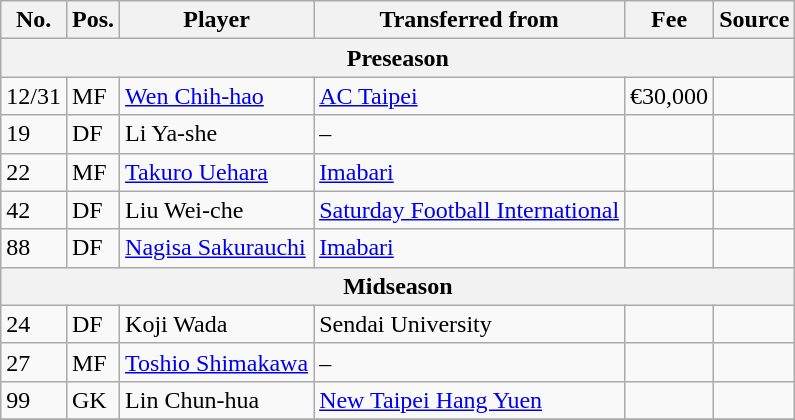<table class="wikitable sortable">
<tr>
<th>No.</th>
<th>Pos.</th>
<th>Player</th>
<th>Transferred from</th>
<th>Fee</th>
<th>Source</th>
</tr>
<tr>
<th colspan=6>Preseason</th>
</tr>
<tr>
<td>12/31</td>
<td>MF</td>
<td><a href='#'>Wen Chih-hao</a></td>
<td> <a href='#'>AC Taipei</a></td>
<td>€30,000</td>
<td></td>
</tr>
<tr>
<td>19</td>
<td>DF</td>
<td>Li Ya-she</td>
<td>–</td>
<td></td>
<td></td>
</tr>
<tr>
<td>22</td>
<td>MF</td>
<td><a href='#'>Takuro Uehara</a></td>
<td> <a href='#'>Imabari</a></td>
<td></td>
<td></td>
</tr>
<tr>
<td>42</td>
<td>DF</td>
<td>Liu Wei-che</td>
<td> <a href='#'>Saturday Football International</a></td>
<td></td>
<td></td>
</tr>
<tr>
<td>88</td>
<td>DF</td>
<td><a href='#'>Nagisa Sakurauchi</a></td>
<td> <a href='#'>Imabari</a></td>
<td></td>
<td></td>
</tr>
<tr>
<th colspan=6>Midseason</th>
</tr>
<tr>
<td>24</td>
<td>DF</td>
<td>Koji Wada</td>
<td> Sendai University</td>
<td></td>
<td></td>
</tr>
<tr>
<td>27</td>
<td>MF</td>
<td><a href='#'>Toshio Shimakawa</a></td>
<td>–</td>
<td></td>
<td></td>
</tr>
<tr>
<td>99</td>
<td>GK</td>
<td>Lin Chun-hua</td>
<td> <a href='#'>New Taipei Hang Yuen</a></td>
<td></td>
<td></td>
</tr>
<tr>
</tr>
</table>
